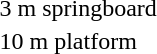<table>
<tr>
<td>3 m springboard<br></td>
<td></td>
<td></td>
<td></td>
</tr>
<tr>
<td>10 m platform<br></td>
<td></td>
<td></td>
<td></td>
</tr>
</table>
